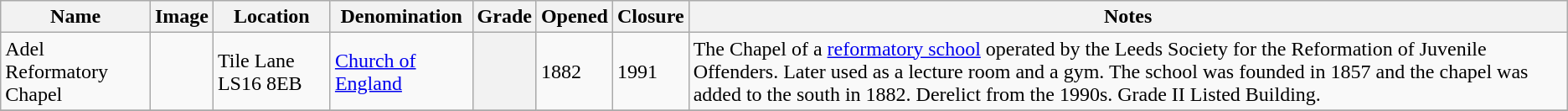<table class="wikitable sortable">
<tr>
<th>Name</th>
<th class="unsortable">Image</th>
<th>Location</th>
<th>Denomination</th>
<th>Grade</th>
<th>Opened</th>
<th>Closure</th>
<th class="unsortable">Notes</th>
</tr>
<tr>
<td>Adel Reformatory Chapel</td>
<td></td>
<td>Tile Lane LS16 8EB</td>
<td><a href='#'>Church of England</a></td>
<th></th>
<td>1882</td>
<td>1991 </td>
<td>The Chapel of a <a href='#'>reformatory school</a> operated by the Leeds Society for the Reformation of Juvenile Offenders. Later used as a lecture room and a gym. The school was founded in 1857 and the chapel was added to the south in 1882. Derelict from the 1990s. Grade II Listed Building.</td>
</tr>
<tr>
</tr>
</table>
